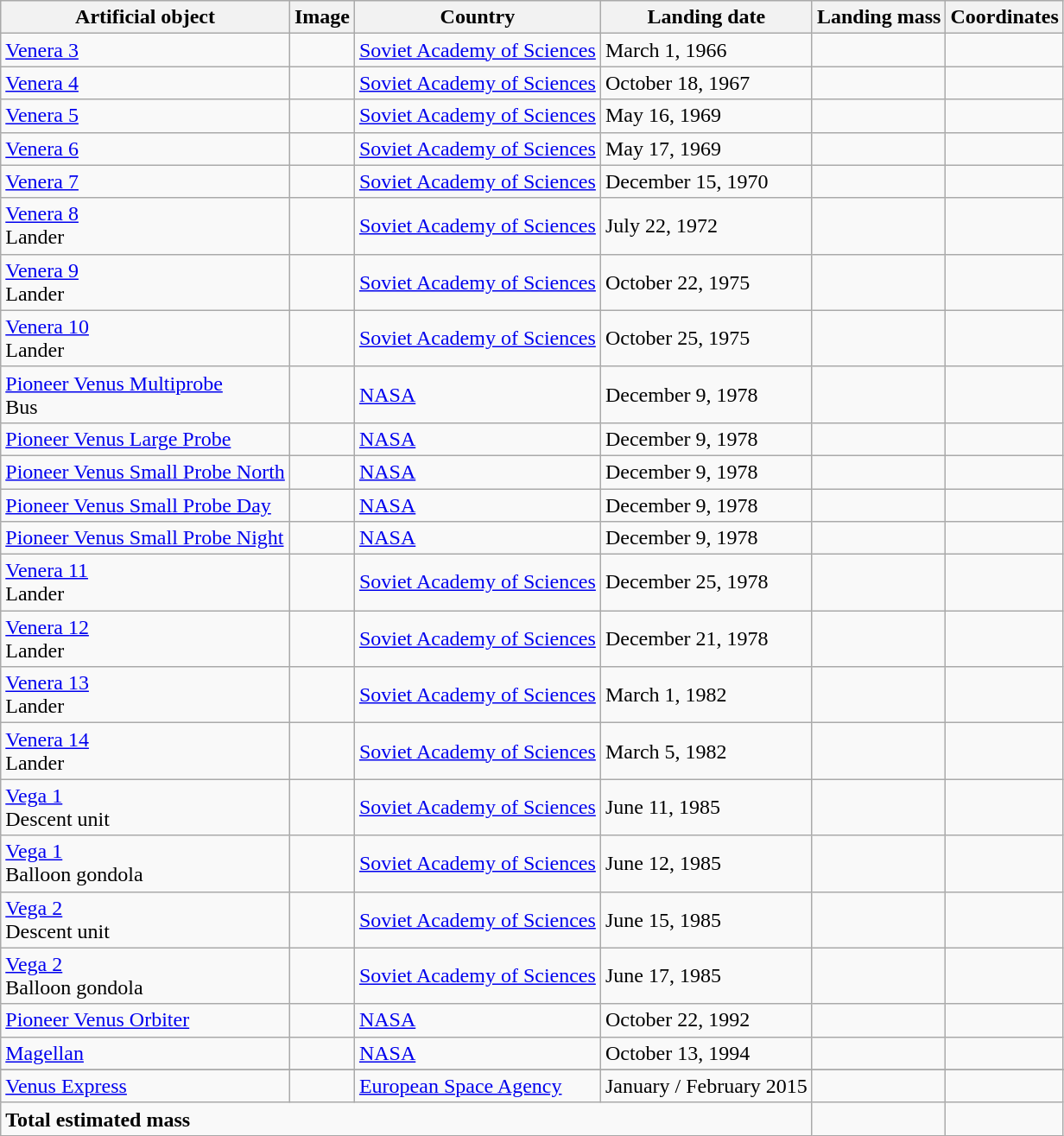<table class="wikitable sticky-header">
<tr>
<th>Artificial object</th>
<th>Image</th>
<th>Country</th>
<th>Landing date</th>
<th>Landing mass</th>
<th>Coordinates</th>
</tr>
<tr>
<td><a href='#'>Venera 3</a></td>
<td></td>
<td><a href='#'>Soviet Academy of Sciences</a><br></td>
<td>March 1, 1966</td>
<td></td>
<td></td>
</tr>
<tr>
<td><a href='#'>Venera 4</a></td>
<td></td>
<td><a href='#'>Soviet Academy of Sciences</a><br></td>
<td>October 18, 1967</td>
<td></td>
<td></td>
</tr>
<tr>
<td><a href='#'>Venera 5</a></td>
<td></td>
<td><a href='#'>Soviet Academy of Sciences</a><br></td>
<td>May 16, 1969</td>
<td></td>
<td></td>
</tr>
<tr>
<td><a href='#'>Venera 6</a></td>
<td></td>
<td><a href='#'>Soviet Academy of Sciences</a><br></td>
<td>May 17, 1969</td>
<td></td>
<td></td>
</tr>
<tr>
<td><a href='#'>Venera 7</a></td>
<td></td>
<td><a href='#'>Soviet Academy of Sciences</a><br></td>
<td>December 15, 1970</td>
<td></td>
<td></td>
</tr>
<tr>
<td><a href='#'>Venera 8</a><br>Lander</td>
<td></td>
<td><a href='#'>Soviet Academy of Sciences</a><br></td>
<td>July 22, 1972</td>
<td></td>
<td></td>
</tr>
<tr>
<td><a href='#'>Venera 9</a><br>Lander</td>
<td></td>
<td><a href='#'>Soviet Academy of Sciences</a><br></td>
<td>October 22, 1975</td>
<td></td>
<td></td>
</tr>
<tr>
<td><a href='#'>Venera 10</a><br>Lander</td>
<td></td>
<td><a href='#'>Soviet Academy of Sciences</a><br></td>
<td>October 25, 1975</td>
<td></td>
<td></td>
</tr>
<tr>
<td><a href='#'>Pioneer Venus Multiprobe</a><br>Bus</td>
<td></td>
<td><a href='#'>NASA</a><br></td>
<td>December 9, 1978</td>
<td></td>
<td></td>
</tr>
<tr>
<td><a href='#'>Pioneer Venus Large Probe</a></td>
<td></td>
<td><a href='#'>NASA</a><br></td>
<td>December 9, 1978</td>
<td></td>
<td></td>
</tr>
<tr>
<td><a href='#'>Pioneer Venus Small Probe North</a></td>
<td></td>
<td><a href='#'>NASA</a><br></td>
<td>December 9, 1978</td>
<td></td>
<td></td>
</tr>
<tr>
<td><a href='#'>Pioneer Venus Small Probe Day</a></td>
<td></td>
<td><a href='#'>NASA</a><br></td>
<td>December 9, 1978</td>
<td></td>
<td></td>
</tr>
<tr>
<td><a href='#'>Pioneer Venus Small Probe Night</a></td>
<td></td>
<td><a href='#'>NASA</a><br></td>
<td>December 9, 1978</td>
<td></td>
<td></td>
</tr>
<tr>
<td><a href='#'>Venera 11</a><br>Lander</td>
<td></td>
<td><a href='#'>Soviet Academy of Sciences</a><br></td>
<td>December 25, 1978</td>
<td></td>
<td></td>
</tr>
<tr>
<td><a href='#'>Venera 12</a><br>Lander</td>
<td></td>
<td><a href='#'>Soviet Academy of Sciences</a><br></td>
<td>December 21, 1978</td>
<td></td>
<td></td>
</tr>
<tr>
<td><a href='#'>Venera 13</a><br>Lander</td>
<td></td>
<td><a href='#'>Soviet Academy of Sciences</a><br></td>
<td>March 1, 1982</td>
<td></td>
<td></td>
</tr>
<tr>
<td><a href='#'>Venera 14</a><br>Lander</td>
<td></td>
<td><a href='#'>Soviet Academy of Sciences</a><br></td>
<td>March 5, 1982</td>
<td></td>
<td></td>
</tr>
<tr>
<td><a href='#'>Vega 1</a><br>Descent unit</td>
<td></td>
<td><a href='#'>Soviet Academy of Sciences</a><br></td>
<td>June 11, 1985</td>
<td></td>
<td></td>
</tr>
<tr>
<td><a href='#'>Vega 1</a><br>Balloon gondola</td>
<td></td>
<td><a href='#'>Soviet Academy of Sciences</a><br></td>
<td>June 12, 1985</td>
<td></td>
<td></td>
</tr>
<tr>
<td><a href='#'>Vega 2</a><br>Descent unit</td>
<td></td>
<td><a href='#'>Soviet Academy of Sciences</a><br></td>
<td>June 15, 1985</td>
<td></td>
<td></td>
</tr>
<tr>
<td><a href='#'>Vega 2</a><br>Balloon gondola</td>
<td></td>
<td><a href='#'>Soviet Academy of Sciences</a><br></td>
<td>June 17, 1985</td>
<td></td>
<td></td>
</tr>
<tr>
<td><a href='#'>Pioneer Venus Orbiter</a></td>
<td></td>
<td><a href='#'>NASA</a><br></td>
<td>October 22, 1992</td>
<td></td>
<td></td>
</tr>
<tr>
<td><a href='#'>Magellan</a></td>
<td></td>
<td><a href='#'>NASA</a><br></td>
<td>October 13, 1994</td>
<td></td>
<td></td>
</tr>
<tr>
</tr>
<tr>
<td><a href='#'>Venus Express</a></td>
<td></td>
<td><a href='#'>European Space Agency</a></td>
<td>January / February 2015 </td>
<td></td>
<td></td>
</tr>
<tr>
<td colspan=4><strong>Total estimated mass</strong></td>
<td><strong></strong></td>
<td></td>
</tr>
</table>
